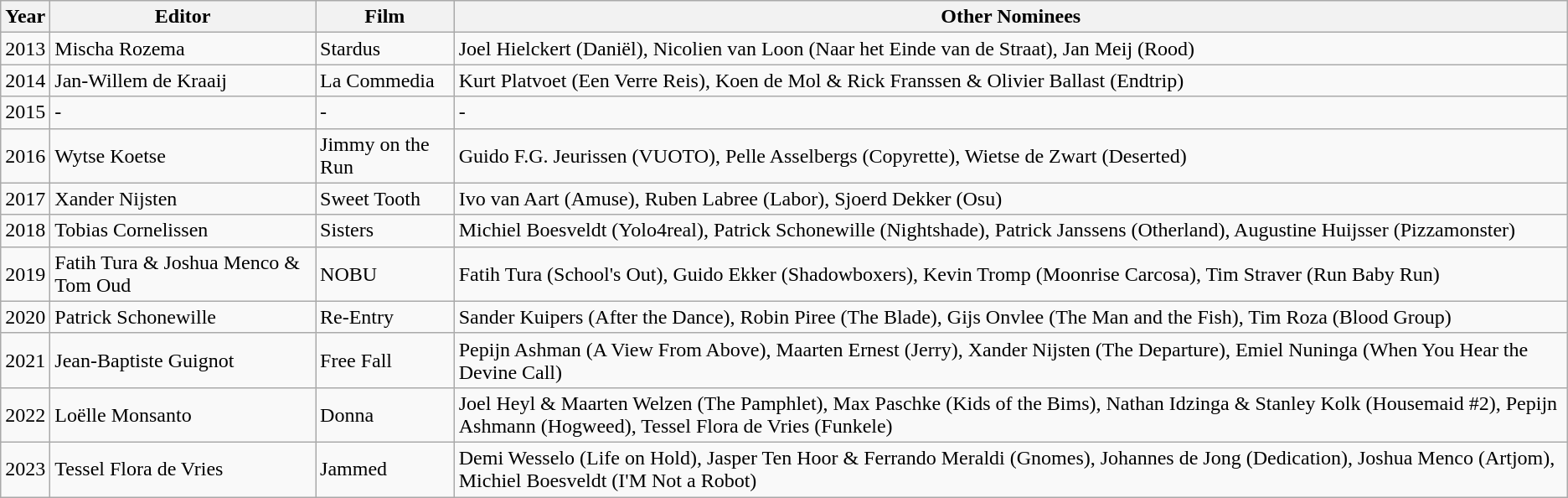<table class="wikitable">
<tr>
<th>Year</th>
<th>Editor</th>
<th>Film</th>
<th>Other Nominees</th>
</tr>
<tr>
<td>2013</td>
<td>Mischa Rozema</td>
<td>Stardus</td>
<td>Joel Hielckert (Daniël), Nicolien van Loon (Naar het Einde van de Straat), Jan Meij (Rood)</td>
</tr>
<tr>
<td>2014</td>
<td>Jan-Willem de Kraaij</td>
<td>La Commedia</td>
<td>Kurt Platvoet (Een Verre Reis), Koen de Mol & Rick Franssen & Olivier Ballast (Endtrip)</td>
</tr>
<tr>
<td>2015</td>
<td>-</td>
<td>-</td>
<td>-</td>
</tr>
<tr>
<td>2016</td>
<td>Wytse Koetse</td>
<td>Jimmy on the Run</td>
<td>Guido F.G. Jeurissen (VUOTO), Pelle Asselbergs (Copyrette), Wietse de Zwart (Deserted)</td>
</tr>
<tr>
<td>2017</td>
<td>Xander Nijsten</td>
<td>Sweet Tooth</td>
<td>Ivo van Aart (Amuse), Ruben Labree (Labor), Sjoerd Dekker (Osu)</td>
</tr>
<tr>
<td>2018</td>
<td>Tobias Cornelissen</td>
<td>Sisters</td>
<td>Michiel Boesveldt (Yolo4real), Patrick Schonewille (Nightshade), Patrick Janssens (Otherland), Augustine Huijsser (Pizzamonster)</td>
</tr>
<tr>
<td>2019</td>
<td>Fatih Tura & Joshua Menco & Tom Oud</td>
<td>NOBU</td>
<td>Fatih Tura (School's Out), Guido Ekker (Shadowboxers), Kevin Tromp (Moonrise Carcosa), Tim Straver (Run Baby Run)</td>
</tr>
<tr>
<td>2020</td>
<td>Patrick Schonewille</td>
<td>Re-Entry</td>
<td>Sander Kuipers (After the Dance), Robin Piree (The Blade), Gijs Onvlee (The Man and the Fish), Tim Roza (Blood Group)</td>
</tr>
<tr>
<td>2021</td>
<td>Jean-Baptiste Guignot</td>
<td>Free Fall</td>
<td>Pepijn Ashman (A View From Above), Maarten Ernest (Jerry), Xander Nijsten (The Departure), Emiel Nuninga (When You Hear the Devine Call)</td>
</tr>
<tr>
<td>2022</td>
<td>Loëlle Monsanto</td>
<td>Donna</td>
<td>Joel Heyl & Maarten Welzen (The Pamphlet), Max Paschke (Kids of the Bims), Nathan Idzinga & Stanley Kolk (Housemaid #2), Pepijn Ashmann (Hogweed), Tessel Flora de Vries (Funkele)</td>
</tr>
<tr>
<td>2023</td>
<td>Tessel Flora de Vries</td>
<td>Jammed</td>
<td>Demi Wesselo (Life on Hold), Jasper Ten Hoor & Ferrando Meraldi (Gnomes), Johannes de Jong (Dedication), Joshua Menco (Artjom), Michiel Boesveldt (I'M Not a Robot)</td>
</tr>
</table>
